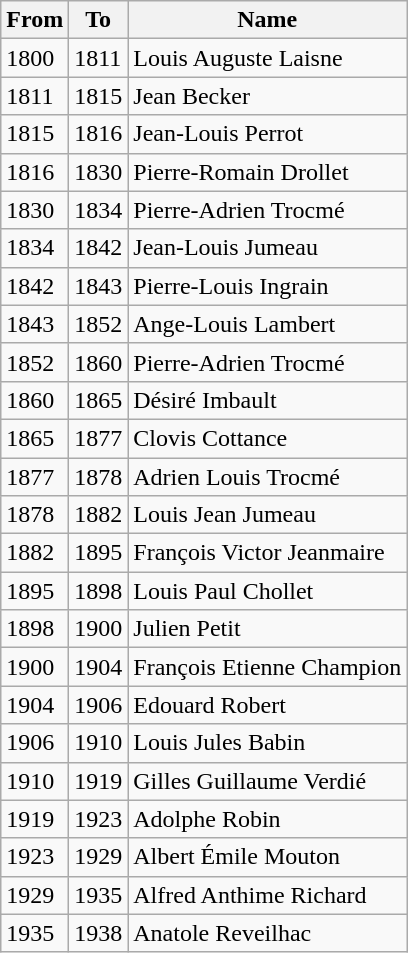<table class="wikitable">
<tr>
<th>From</th>
<th>To</th>
<th>Name</th>
</tr>
<tr>
<td>1800</td>
<td>1811</td>
<td>Louis Auguste Laisne</td>
</tr>
<tr>
<td>1811</td>
<td>1815</td>
<td>Jean Becker</td>
</tr>
<tr>
<td>1815</td>
<td>1816</td>
<td>Jean-Louis Perrot</td>
</tr>
<tr>
<td>1816</td>
<td>1830</td>
<td>Pierre-Romain Drollet</td>
</tr>
<tr>
<td>1830</td>
<td>1834</td>
<td>Pierre-Adrien Trocmé</td>
</tr>
<tr>
<td>1834</td>
<td>1842</td>
<td>Jean-Louis Jumeau</td>
</tr>
<tr>
<td>1842</td>
<td>1843</td>
<td>Pierre-Louis Ingrain</td>
</tr>
<tr>
<td>1843</td>
<td>1852</td>
<td>Ange-Louis Lambert</td>
</tr>
<tr>
<td>1852</td>
<td>1860</td>
<td>Pierre-Adrien Trocmé</td>
</tr>
<tr>
<td>1860</td>
<td>1865</td>
<td>Désiré Imbault</td>
</tr>
<tr>
<td>1865</td>
<td>1877</td>
<td>Clovis Cottance</td>
</tr>
<tr>
<td>1877</td>
<td>1878</td>
<td>Adrien Louis Trocmé</td>
</tr>
<tr>
<td>1878</td>
<td>1882</td>
<td>Louis Jean Jumeau</td>
</tr>
<tr>
<td>1882</td>
<td>1895</td>
<td>François Victor Jeanmaire</td>
</tr>
<tr>
<td>1895</td>
<td>1898</td>
<td>Louis Paul Chollet</td>
</tr>
<tr>
<td>1898</td>
<td>1900</td>
<td>Julien Petit</td>
</tr>
<tr>
<td>1900</td>
<td>1904</td>
<td>François Etienne Champion</td>
</tr>
<tr>
<td>1904</td>
<td>1906</td>
<td>Edouard Robert</td>
</tr>
<tr>
<td>1906</td>
<td>1910</td>
<td>Louis Jules Babin</td>
</tr>
<tr>
<td>1910</td>
<td>1919</td>
<td>Gilles Guillaume Verdié</td>
</tr>
<tr>
<td>1919</td>
<td>1923</td>
<td>Adolphe Robin</td>
</tr>
<tr>
<td>1923</td>
<td>1929</td>
<td>Albert Émile Mouton</td>
</tr>
<tr>
<td>1929</td>
<td>1935</td>
<td>Alfred Anthime Richard</td>
</tr>
<tr>
<td>1935</td>
<td>1938</td>
<td>Anatole Reveilhac</td>
</tr>
</table>
